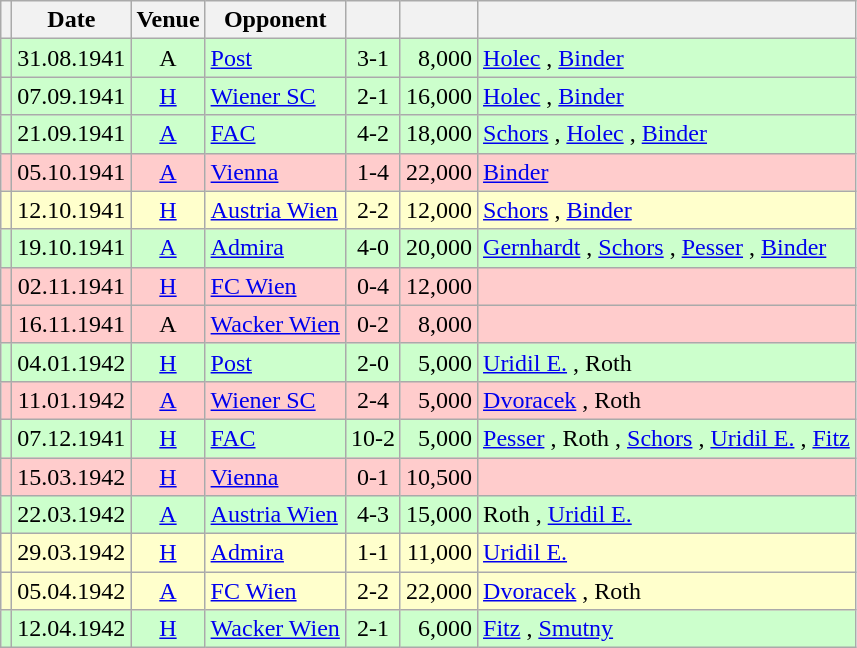<table class="wikitable" Style="text-align: center">
<tr>
<th></th>
<th>Date</th>
<th>Venue</th>
<th>Opponent</th>
<th></th>
<th></th>
<th></th>
</tr>
<tr style="background:#cfc">
<td></td>
<td>31.08.1941</td>
<td>A</td>
<td align="left"><a href='#'>Post</a></td>
<td>3-1</td>
<td align="right">8,000</td>
<td align="left"><a href='#'>Holec</a>  , <a href='#'>Binder</a> </td>
</tr>
<tr style="background:#cfc">
<td></td>
<td>07.09.1941</td>
<td><a href='#'>H</a></td>
<td align="left"><a href='#'>Wiener SC</a></td>
<td>2-1</td>
<td align="right">16,000</td>
<td align="left"><a href='#'>Holec</a> , <a href='#'>Binder</a> </td>
</tr>
<tr style="background:#cfc">
<td></td>
<td>21.09.1941</td>
<td><a href='#'>A</a></td>
<td align="left"><a href='#'>FAC</a></td>
<td>4-2</td>
<td align="right">18,000</td>
<td align="left"><a href='#'>Schors</a> , <a href='#'>Holec</a>  , <a href='#'>Binder</a> </td>
</tr>
<tr style="background:#fcc">
<td></td>
<td>05.10.1941</td>
<td><a href='#'>A</a></td>
<td align="left"><a href='#'>Vienna</a></td>
<td>1-4</td>
<td align="right">22,000</td>
<td align="left"><a href='#'>Binder</a> </td>
</tr>
<tr style="background:#ffc">
<td></td>
<td>12.10.1941</td>
<td><a href='#'>H</a></td>
<td align="left"><a href='#'>Austria Wien</a></td>
<td>2-2</td>
<td align="right">12,000</td>
<td align="left"><a href='#'>Schors</a> , <a href='#'>Binder</a> </td>
</tr>
<tr style="background:#cfc">
<td></td>
<td>19.10.1941</td>
<td><a href='#'>A</a></td>
<td align="left"><a href='#'>Admira</a></td>
<td>4-0</td>
<td align="right">20,000</td>
<td align="left"><a href='#'>Gernhardt</a> , <a href='#'>Schors</a> , <a href='#'>Pesser</a> , <a href='#'>Binder</a> </td>
</tr>
<tr style="background:#fcc">
<td></td>
<td>02.11.1941</td>
<td><a href='#'>H</a></td>
<td align="left"><a href='#'>FC Wien</a></td>
<td>0-4</td>
<td align="right">12,000</td>
<td align="left"></td>
</tr>
<tr style="background:#fcc">
<td></td>
<td>16.11.1941</td>
<td>A</td>
<td align="left"><a href='#'>Wacker Wien</a></td>
<td>0-2</td>
<td align="right">8,000</td>
<td align="left"></td>
</tr>
<tr style="background:#cfc">
<td></td>
<td>04.01.1942</td>
<td><a href='#'>H</a></td>
<td align="left"><a href='#'>Post</a></td>
<td>2-0</td>
<td align="right">5,000</td>
<td align="left"><a href='#'>Uridil E.</a> , Roth </td>
</tr>
<tr style="background:#fcc">
<td></td>
<td>11.01.1942</td>
<td><a href='#'>A</a></td>
<td align="left"><a href='#'>Wiener SC</a></td>
<td>2-4</td>
<td align="right">5,000</td>
<td align="left"><a href='#'>Dvoracek</a> , Roth </td>
</tr>
<tr style="background:#cfc">
<td></td>
<td>07.12.1941</td>
<td><a href='#'>H</a></td>
<td align="left"><a href='#'>FAC</a></td>
<td>10-2</td>
<td align="right">5,000</td>
<td align="left"><a href='#'>Pesser</a> , Roth   , <a href='#'>Schors</a>   , <a href='#'>Uridil E.</a>  , <a href='#'>Fitz</a> </td>
</tr>
<tr style="background:#fcc">
<td></td>
<td>15.03.1942</td>
<td><a href='#'>H</a></td>
<td align="left"><a href='#'>Vienna</a></td>
<td>0-1</td>
<td align="right">10,500</td>
<td align="left"></td>
</tr>
<tr style="background:#cfc">
<td></td>
<td>22.03.1942</td>
<td><a href='#'>A</a></td>
<td align="left"><a href='#'>Austria Wien</a></td>
<td>4-3</td>
<td align="right">15,000</td>
<td align="left">Roth  , <a href='#'>Uridil E.</a>  </td>
</tr>
<tr style="background:#ffc">
<td></td>
<td>29.03.1942</td>
<td><a href='#'>H</a></td>
<td align="left"><a href='#'>Admira</a></td>
<td>1-1</td>
<td align="right">11,000</td>
<td align="left"><a href='#'>Uridil E.</a> </td>
</tr>
<tr style="background:#ffc">
<td></td>
<td>05.04.1942</td>
<td><a href='#'>A</a></td>
<td align="left"><a href='#'>FC Wien</a></td>
<td>2-2</td>
<td align="right">22,000</td>
<td align="left"><a href='#'>Dvoracek</a> , Roth </td>
</tr>
<tr style="background:#cfc">
<td></td>
<td>12.04.1942</td>
<td><a href='#'>H</a></td>
<td align="left"><a href='#'>Wacker Wien</a></td>
<td>2-1</td>
<td align="right">6,000</td>
<td align="left"><a href='#'>Fitz</a> , <a href='#'>Smutny</a> </td>
</tr>
</table>
